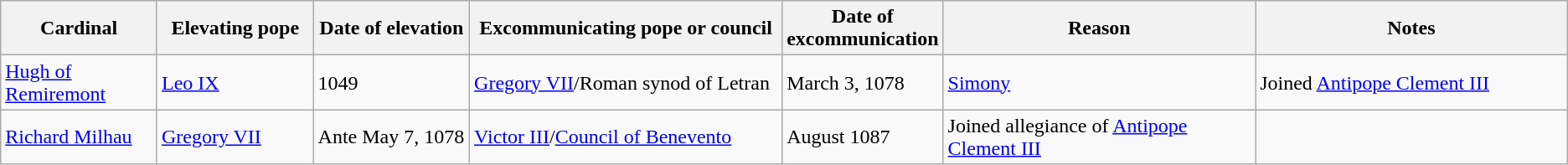<table class=wikitable>
<tr>
<th width="10%">Cardinal</th>
<th width="10%">Elevating pope</th>
<th width="10%">Date of elevation</th>
<th width="20%">Excommunicating pope or council</th>
<th width="10%">Date of excommunication</th>
<th width="20%">Reason</th>
<th width="20%">Notes</th>
</tr>
<tr>
<td><a href='#'>Hugh of Remiremont</a></td>
<td><a href='#'>Leo IX</a></td>
<td>1049</td>
<td><a href='#'>Gregory VII</a>/Roman synod of Letran</td>
<td>March 3, 1078</td>
<td><a href='#'>Simony</a></td>
<td>Joined <a href='#'>Antipope Clement III</a></td>
</tr>
<tr>
<td><a href='#'>Richard Milhau</a></td>
<td><a href='#'>Gregory VII</a></td>
<td>Ante May 7, 1078</td>
<td><a href='#'>Victor III</a>/<a href='#'>Council of Benevento</a></td>
<td>August 1087</td>
<td>Joined allegiance of <a href='#'>Antipope Clement III</a></td>
<td></td>
</tr>
</table>
